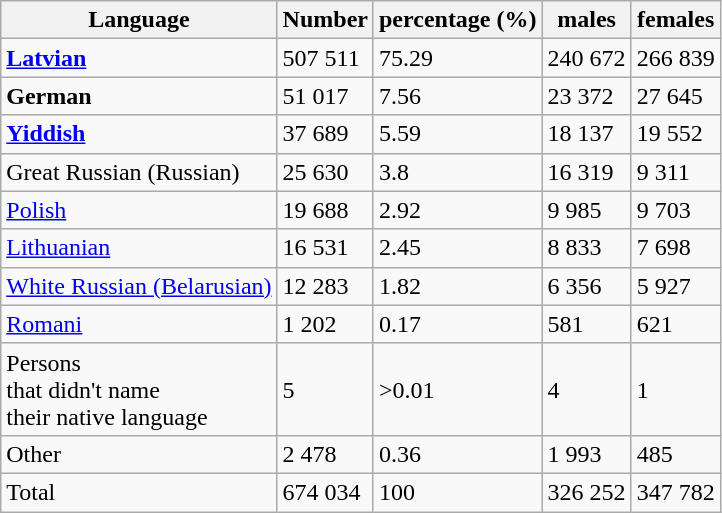<table align="center" class="wikitable plainlinks TablePager">
<tr>
<th>Language</th>
<th>Number</th>
<th>percentage (%)</th>
<th>males</th>
<th>females</th>
</tr>
<tr ---->
<td><strong><a href='#'>Latvian</a></strong></td>
<td>507 511</td>
<td>75.29</td>
<td>240 672</td>
<td>266 839</td>
</tr>
<tr ---->
<td><strong>German</strong></td>
<td>51 017</td>
<td>7.56</td>
<td>23 372</td>
<td>27 645</td>
</tr>
<tr ---->
<td><strong><a href='#'>Yiddish</a></strong></td>
<td>37 689</td>
<td>5.59</td>
<td>18 137</td>
<td>19 552</td>
</tr>
<tr ---->
<td>Great Russian (Russian)</td>
<td>25 630</td>
<td>3.8</td>
<td>16 319</td>
<td>9 311</td>
</tr>
<tr ---->
<td><a href='#'>Polish</a></td>
<td>19 688</td>
<td>2.92</td>
<td>9 985</td>
<td>9 703</td>
</tr>
<tr ---->
<td><a href='#'>Lithuanian</a></td>
<td>16 531</td>
<td>2.45</td>
<td>8 833</td>
<td>7 698</td>
</tr>
<tr ---->
<td><a href='#'>White Russian (Belarusian)</a></td>
<td>12 283</td>
<td>1.82</td>
<td>6 356</td>
<td>5 927</td>
</tr>
<tr ---->
<td><a href='#'>Romani</a></td>
<td>1 202</td>
<td>0.17</td>
<td>581</td>
<td>621</td>
</tr>
<tr ---->
<td>Persons <br>that didn't name<br> their native language</td>
<td>5</td>
<td>>0.01</td>
<td>4</td>
<td>1</td>
</tr>
<tr ---->
<td>Other</td>
<td>2 478</td>
<td>0.36</td>
<td>1 993</td>
<td>485</td>
</tr>
<tr ---->
<td>Total</td>
<td>674 034</td>
<td>100</td>
<td>326 252</td>
<td>347 782</td>
</tr>
</table>
